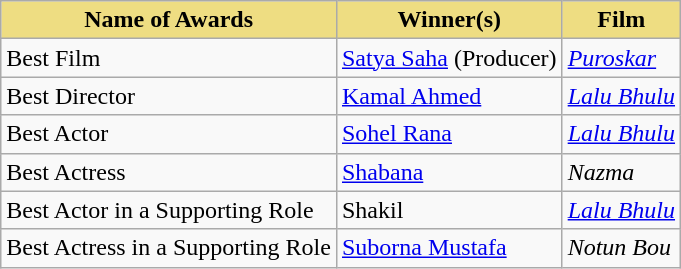<table class="wikitable">
<tr>
<th style="background:#EEDD82;">Name of Awards</th>
<th style="background:#EEDD82;">Winner(s)</th>
<th style="background:#EEDD82;">Film</th>
</tr>
<tr>
<td>Best Film</td>
<td><a href='#'>Satya Saha</a> (Producer)</td>
<td><em><a href='#'>Puroskar</a></em></td>
</tr>
<tr>
<td>Best Director</td>
<td><a href='#'>Kamal Ahmed</a></td>
<td><em><a href='#'>Lalu Bhulu</a></em></td>
</tr>
<tr>
<td>Best Actor</td>
<td><a href='#'>Sohel Rana</a></td>
<td><em><a href='#'>Lalu Bhulu</a></em></td>
</tr>
<tr>
<td>Best Actress</td>
<td><a href='#'>Shabana</a></td>
<td><em>Nazma</em></td>
</tr>
<tr>
<td>Best Actor in a Supporting Role</td>
<td>Shakil</td>
<td><em><a href='#'>Lalu Bhulu</a></em></td>
</tr>
<tr>
<td>Best Actress in a Supporting Role</td>
<td><a href='#'>Suborna Mustafa</a></td>
<td><em>Notun Bou</em></td>
</tr>
</table>
